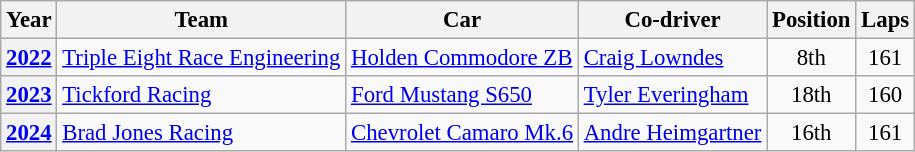<table class="wikitable" style="font-size: 95%;">
<tr>
<th>Year</th>
<th>Team</th>
<th>Car</th>
<th>Co-driver</th>
<th>Position</th>
<th>Laps</th>
</tr>
<tr>
<th><a href='#'>2022</a></th>
<td><a href='#'>Triple Eight Race Engineering</a></td>
<td><a href='#'>Holden Commodore ZB</a></td>
<td> <a href='#'>Craig Lowndes</a></td>
<td align="center">8th</td>
<td align="center">161</td>
</tr>
<tr>
<th><a href='#'>2023</a></th>
<td><a href='#'>Tickford Racing</a></td>
<td><a href='#'>Ford Mustang S650</a></td>
<td> <a href='#'>Tyler Everingham</a></td>
<td align="center">18th</td>
<td align="center">160</td>
</tr>
<tr>
<th><a href='#'>2024</a></th>
<td><a href='#'>Brad Jones Racing</a></td>
<td><a href='#'>Chevrolet Camaro Mk.6</a></td>
<td> <a href='#'>Andre Heimgartner</a></td>
<td align="center">16th</td>
<td align="center">161</td>
</tr>
</table>
